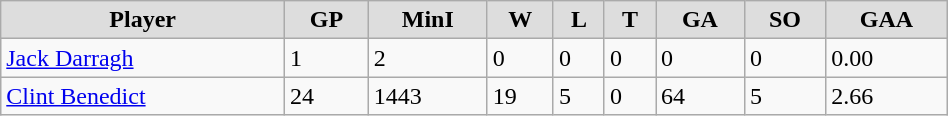<table class="wikitable" width="50%">
<tr align="center"  bgcolor="#dddddd">
<td><strong>Player</strong></td>
<td><strong>GP</strong></td>
<td><strong>MinI</strong></td>
<td><strong>W</strong></td>
<td><strong>L</strong></td>
<td><strong>T</strong></td>
<td><strong>GA</strong></td>
<td><strong>SO</strong></td>
<td><strong>GAA</strong></td>
</tr>
<tr>
<td><a href='#'>Jack Darragh</a></td>
<td>1</td>
<td>2</td>
<td>0</td>
<td>0</td>
<td>0</td>
<td>0</td>
<td>0</td>
<td>0.00</td>
</tr>
<tr>
<td><a href='#'>Clint Benedict</a></td>
<td>24</td>
<td>1443</td>
<td>19</td>
<td>5</td>
<td>0</td>
<td>64</td>
<td>5</td>
<td>2.66</td>
</tr>
</table>
